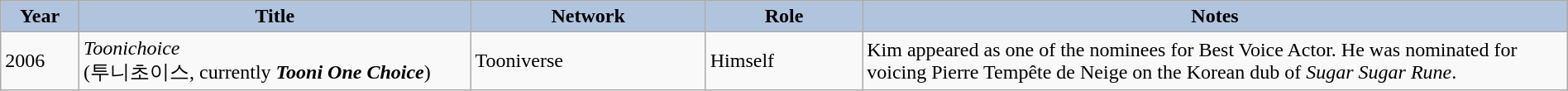<table class="wikitable"  style="width:100%">
<tr>
<th style="background:#b0c4de; width:5%;">Year</th>
<th style="background:#b0c4de; width:25%;">Title</th>
<th style="background:#b0c4de; width:15%;">Network</th>
<th style="background:#b0c4de; width:10%;">Role</th>
<th style="background:#b0c4de; width:45%;">Notes</th>
</tr>
<tr>
<td>2006</td>
<td><em>Toonichoice</em><br>(투니초이스, currently <strong><em>Tooni One Choice</em></strong>)</td>
<td>Tooniverse</td>
<td>Himself</td>
<td>Kim appeared as one of the nominees for Best Voice Actor. He was nominated for voicing Pierre Tempête de Neige on the Korean dub of <em>Sugar Sugar Rune</em>.</td>
</tr>
</table>
